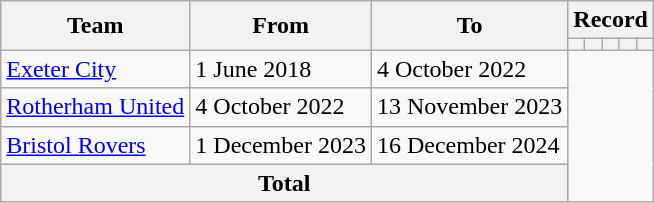<table class=wikitable style=text-align:center>
<tr>
<th rowspan=2>Team</th>
<th rowspan=2>From</th>
<th rowspan=2>To</th>
<th colspan=5>Record</th>
</tr>
<tr>
<th></th>
<th></th>
<th></th>
<th></th>
<th></th>
</tr>
<tr>
<td align=left><a href='#'>Exeter City</a></td>
<td align=left>1 June 2018</td>
<td align=left>4 October 2022<br></td>
</tr>
<tr>
<td align=left><a href='#'>Rotherham United</a></td>
<td align=left>4 October 2022</td>
<td align=left>13 November 2023<br></td>
</tr>
<tr>
<td align=left><a href='#'>Bristol Rovers</a></td>
<td align=left>1 December 2023</td>
<td align=left>16 December 2024<br></td>
</tr>
<tr>
<th colspan=3>Total<br></th>
</tr>
</table>
